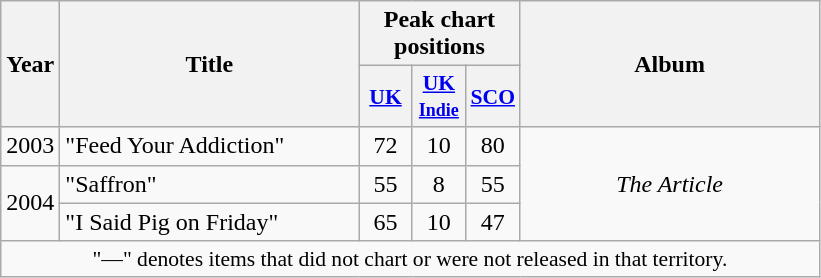<table class="wikitable" style="text-align:center;">
<tr>
<th rowspan="2" style="width:2em;">Year</th>
<th rowspan="2" style="width:12em;">Title</th>
<th colspan="3">Peak chart positions</th>
<th rowspan="2" style="width:12em;">Album</th>
</tr>
<tr>
<th style="width:2em;font-size:90%;"><a href='#'>UK</a><br></th>
<th style="width:2em;font-size:90%;"><a href='#'>UK<br><small>Indie</small></a><br></th>
<th style="width:2em;font-size:90%;"><a href='#'>SCO</a><br></th>
</tr>
<tr>
<td>2003</td>
<td style="text-align:left;">"Feed Your Addiction"</td>
<td>72</td>
<td>10</td>
<td>80</td>
<td rowspan="3"><em>The Article</em></td>
</tr>
<tr>
<td rowspan="2">2004</td>
<td style="text-align:left;">"Saffron"</td>
<td>55</td>
<td>8</td>
<td>55</td>
</tr>
<tr>
<td style="text-align:left;">"I Said Pig on Friday"</td>
<td>65</td>
<td>10</td>
<td>47</td>
</tr>
<tr>
<td colspan="15" style="font-size:90%">"—" denotes items that did not chart or were not released in that territory.</td>
</tr>
</table>
